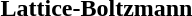<table>
<tr>
<th>Lattice-Boltzmann</th>
</tr>
<tr>
<td></td>
</tr>
</table>
